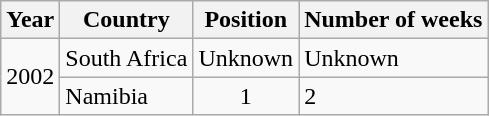<table class="wikitable">
<tr>
<th>Year</th>
<th>Country</th>
<th>Position</th>
<th>Number of weeks</th>
</tr>
<tr>
<td rowspan="2">2002</td>
<td>South Africa</td>
<td align="center">Unknown</td>
<td>Unknown</td>
</tr>
<tr>
<td>Namibia</td>
<td align="center">1</td>
<td>2</td>
</tr>
</table>
